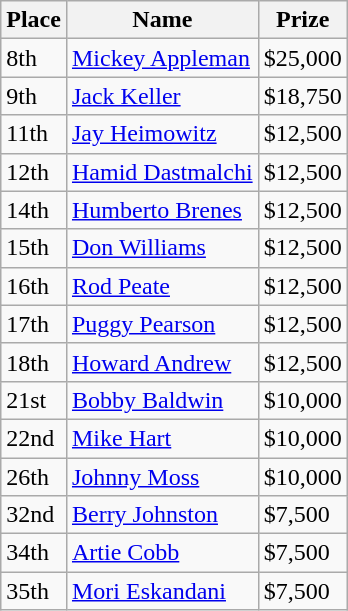<table class="wikitable">
<tr>
<th bgcolor="#FFEBAD">Place</th>
<th bgcolor="#FFEBAD">Name</th>
<th bgcolor="#FFEBAD">Prize</th>
</tr>
<tr>
<td>8th</td>
<td><a href='#'>Mickey Appleman</a></td>
<td>$25,000</td>
</tr>
<tr>
<td>9th</td>
<td><a href='#'>Jack Keller</a></td>
<td>$18,750</td>
</tr>
<tr>
<td>11th</td>
<td><a href='#'>Jay Heimowitz</a></td>
<td>$12,500</td>
</tr>
<tr>
<td>12th</td>
<td><a href='#'>Hamid Dastmalchi</a></td>
<td>$12,500</td>
</tr>
<tr>
<td>14th</td>
<td><a href='#'>Humberto Brenes</a></td>
<td>$12,500</td>
</tr>
<tr>
<td>15th</td>
<td><a href='#'>Don Williams</a></td>
<td>$12,500</td>
</tr>
<tr>
<td>16th</td>
<td><a href='#'>Rod Peate</a></td>
<td>$12,500</td>
</tr>
<tr>
<td>17th</td>
<td><a href='#'>Puggy Pearson</a></td>
<td>$12,500</td>
</tr>
<tr>
<td>18th</td>
<td><a href='#'>Howard Andrew</a></td>
<td>$12,500</td>
</tr>
<tr>
<td>21st</td>
<td><a href='#'>Bobby Baldwin</a></td>
<td>$10,000</td>
</tr>
<tr>
<td>22nd</td>
<td><a href='#'>Mike Hart</a></td>
<td>$10,000</td>
</tr>
<tr>
<td>26th</td>
<td><a href='#'>Johnny Moss</a></td>
<td>$10,000</td>
</tr>
<tr>
<td>32nd</td>
<td><a href='#'>Berry Johnston</a></td>
<td>$7,500</td>
</tr>
<tr>
<td>34th</td>
<td><a href='#'>Artie Cobb</a></td>
<td>$7,500</td>
</tr>
<tr>
<td>35th</td>
<td><a href='#'>Mori Eskandani</a></td>
<td>$7,500</td>
</tr>
</table>
